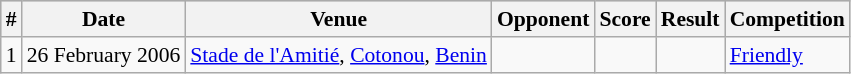<table class="wikitable" style="font-size:90%; text-align: left;">
<tr bgcolor="#CCCCCC" align="center">
<th>#</th>
<th>Date</th>
<th>Venue</th>
<th>Opponent</th>
<th>Score</th>
<th>Result</th>
<th>Competition</th>
</tr>
<tr>
<td>1</td>
<td>26 February 2006</td>
<td><a href='#'>Stade de l'Amitié</a>, <a href='#'>Cotonou</a>, <a href='#'>Benin</a></td>
<td></td>
<td></td>
<td></td>
<td><a href='#'>Friendly</a></td>
</tr>
</table>
